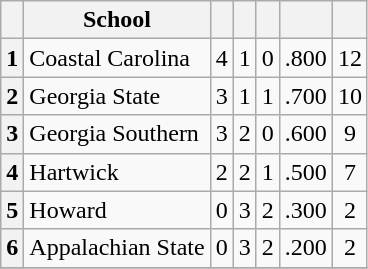<table class="wikitable">
<tr>
<th></th>
<th>School</th>
<th></th>
<th></th>
<th></th>
<th></th>
<th></th>
</tr>
<tr align=center>
<th>1</th>
<td align=left>Coastal Carolina</td>
<td>4</td>
<td>1</td>
<td>0</td>
<td>.800</td>
<td>12</td>
</tr>
<tr align=center>
<th>2</th>
<td align=left>Georgia State</td>
<td>3</td>
<td>1</td>
<td>1</td>
<td>.700</td>
<td>10</td>
</tr>
<tr align=center>
<th>3</th>
<td align=left>Georgia Southern</td>
<td>3</td>
<td>2</td>
<td>0</td>
<td>.600</td>
<td>9</td>
</tr>
<tr align=center>
<th>4</th>
<td align=left>Hartwick</td>
<td>2</td>
<td>2</td>
<td>1</td>
<td>.500</td>
<td>7</td>
</tr>
<tr align=center>
<th>5</th>
<td align=left>Howard</td>
<td>0</td>
<td>3</td>
<td>2</td>
<td>.300</td>
<td>2</td>
</tr>
<tr align=center>
<th>6</th>
<td align=left>Appalachian State</td>
<td>0</td>
<td>3</td>
<td>2</td>
<td>.200</td>
<td>2</td>
</tr>
<tr align=center>
</tr>
</table>
